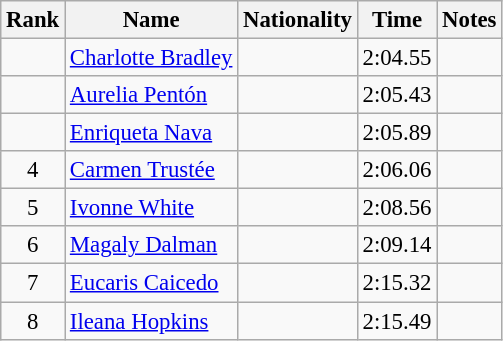<table class="wikitable sortable" style="text-align:center;font-size:95%">
<tr>
<th>Rank</th>
<th>Name</th>
<th>Nationality</th>
<th>Time</th>
<th>Notes</th>
</tr>
<tr>
<td></td>
<td align=left><a href='#'>Charlotte Bradley</a></td>
<td align=left></td>
<td>2:04.55</td>
<td></td>
</tr>
<tr>
<td></td>
<td align=left><a href='#'>Aurelia Pentón</a></td>
<td align=left></td>
<td>2:05.43</td>
<td></td>
</tr>
<tr>
<td></td>
<td align=left><a href='#'>Enriqueta Nava</a></td>
<td align=left></td>
<td>2:05.89</td>
<td></td>
</tr>
<tr>
<td>4</td>
<td align=left><a href='#'>Carmen Trustée</a></td>
<td align=left></td>
<td>2:06.06</td>
<td></td>
</tr>
<tr>
<td>5</td>
<td align=left><a href='#'>Ivonne White</a></td>
<td align=left></td>
<td>2:08.56</td>
<td></td>
</tr>
<tr>
<td>6</td>
<td align=left><a href='#'>Magaly Dalman</a></td>
<td align=left></td>
<td>2:09.14</td>
<td></td>
</tr>
<tr>
<td>7</td>
<td align=left><a href='#'>Eucaris Caicedo</a></td>
<td align=left></td>
<td>2:15.32</td>
<td></td>
</tr>
<tr>
<td>8</td>
<td align=left><a href='#'>Ileana Hopkins</a></td>
<td align=left></td>
<td>2:15.49</td>
<td></td>
</tr>
</table>
